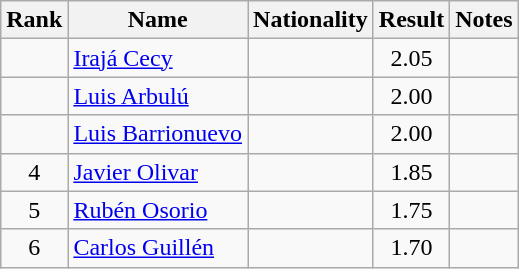<table class="wikitable sortable" style="text-align:center">
<tr>
<th>Rank</th>
<th>Name</th>
<th>Nationality</th>
<th>Result</th>
<th>Notes</th>
</tr>
<tr>
<td></td>
<td align=left><a href='#'>Irajá Cecy</a></td>
<td align=left></td>
<td>2.05</td>
<td></td>
</tr>
<tr>
<td></td>
<td align=left><a href='#'>Luis Arbulú</a></td>
<td align=left></td>
<td>2.00</td>
<td></td>
</tr>
<tr>
<td></td>
<td align=left><a href='#'>Luis Barrionuevo</a></td>
<td align=left></td>
<td>2.00</td>
<td></td>
</tr>
<tr>
<td>4</td>
<td align=left><a href='#'>Javier Olivar</a></td>
<td align=left></td>
<td>1.85</td>
<td></td>
</tr>
<tr>
<td>5</td>
<td align=left><a href='#'>Rubén Osorio</a></td>
<td align=left></td>
<td>1.75</td>
<td></td>
</tr>
<tr>
<td>6</td>
<td align=left><a href='#'>Carlos Guillén</a></td>
<td align=left></td>
<td>1.70</td>
<td></td>
</tr>
</table>
